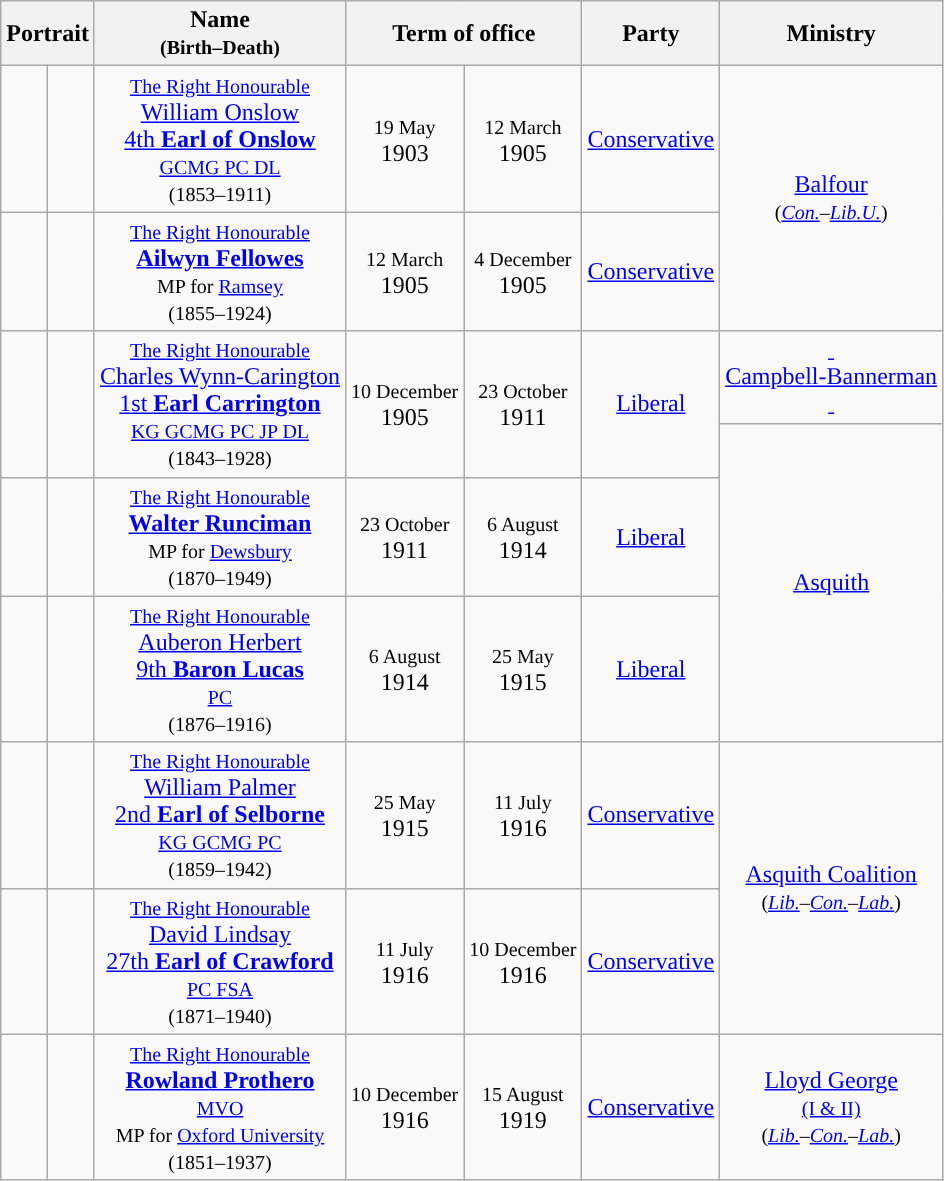<table class="wikitable" style="text-align:center; white-space: nowrap;">
<tr>
<th colspan=2>Portrait</th>
<th>Name<br><small>(Birth–Death)</small></th>
<th colspan=2>Term of office</th>
<th>Party</th>
<th>Ministry</th>
</tr>
<tr>
<td style="background-color: "></td>
<td></td>
<td><a href='#'><small>The Right Honourable</small><br>William Onslow<br>4th <strong>Earl of Onslow</strong><br><small>GCMG PC DL</small></a><br><small>(1853–1911)</small></td>
<td><small>19 May</small><br>1903</td>
<td><small>12 March</small><br>1905</td>
<td><a href='#'>Conservative</a></td>
<td rowspan=2 ><a href='#'>Balfour</a><br><small>(<em><a href='#'>Con.</a>–<a href='#'>Lib.U.</a></em>)</small></td>
</tr>
<tr>
<td style="background-color: "></td>
<td></td>
<td><a href='#'><small>The Right Honourable</small><br><strong>Ailwyn Fellowes</strong></a><br><small>MP for <a href='#'>Ramsey</a><br>(1855–1924)</small></td>
<td><small>12 March</small><br>1905</td>
<td><small>4 December</small><br>1905</td>
<td><a href='#'>Conservative</a></td>
</tr>
<tr>
<td rowspan=2 style="background-color: "></td>
<td rowspan=2></td>
<td rowspan=2><a href='#'><small>The Right Honourable</small><br>Charles Wynn-Carington<br>1st <strong>Earl Carrington</strong><br><small>KG GCMG PC JP DL</small></a><br><small>(1843–1928)</small></td>
<td rowspan=2><small>10 December</small><br>1905</td>
<td rowspan=2><small>23 October</small><br>1911</td>
<td rowspan=2 ><a href='#'>Liberal</a></td>
<td><a href='#'> <br>Campbell-Bannerman<br> </a></td>
</tr>
<tr>
<td rowspan=3 ><a href='#'>Asquith<br></a></td>
</tr>
<tr>
<td style="background-color: "></td>
<td></td>
<td><a href='#'><small>The Right Honourable</small><br><strong>Walter Runciman</strong></a><br><small>MP for <a href='#'>Dewsbury</a><br>(1870–1949)</small></td>
<td><small>23 October</small><br>1911</td>
<td><small>6 August</small><br>1914</td>
<td><a href='#'>Liberal</a></td>
</tr>
<tr>
<td style="background-color: "></td>
<td></td>
<td><a href='#'><small>The Right Honourable</small><br>Auberon Herbert<br>9th <strong>Baron Lucas</strong><br><small>PC</small></a><br><small>(1876–1916)</small></td>
<td><small>6 August</small><br>1914</td>
<td><small>25 May</small><br>1915</td>
<td><a href='#'>Liberal</a></td>
</tr>
<tr>
<td style="background-color: "></td>
<td></td>
<td><a href='#'><small>The Right Honourable</small><br>William Palmer<br>2nd <strong>Earl of Selborne</strong><br><small>KG GCMG PC</small></a><br><small>(1859–1942)</small></td>
<td><small>25 May</small><br>1915</td>
<td><small>11 July</small><br>1916</td>
<td><a href='#'>Conservative</a></td>
<td rowspan=2 ><a href='#'>Asquith Coalition</a><br><small>(<em><a href='#'>Lib.</a>–<a href='#'>Con.</a>–<a href='#'>Lab.</a></em>)</small></td>
</tr>
<tr>
<td style="background-color: "></td>
<td></td>
<td><a href='#'><small>The Right Honourable</small><br>David Lindsay<br>27th <strong>Earl of Crawford</strong><br><small>PC FSA</small></a><br><small>(1871–1940)</small></td>
<td><small>11 July</small><br>1916</td>
<td><small>10 December</small><br>1916</td>
<td><a href='#'>Conservative</a></td>
</tr>
<tr>
<td style="background-color: "></td>
<td></td>
<td><a href='#'><small>The Right Honourable</small><br><strong>Rowland Prothero</strong><br><small>MVO</small></a><br><small>MP for <a href='#'>Oxford University</a><br>(1851–1937)</small></td>
<td><small>10 December</small><br>1916</td>
<td><small>15 August</small><br>1919</td>
<td><a href='#'>Conservative</a></td>
<td><a href='#'>Lloyd George<br><small>(I & II)</small></a><br><small>(<em><a href='#'>Lib.</a>–<a href='#'>Con.</a>–<a href='#'>Lab.</a></em>)</small></td>
</tr>
</table>
